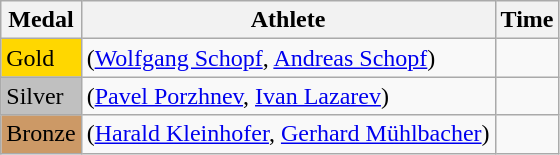<table class="wikitable">
<tr>
<th>Medal</th>
<th>Athlete</th>
<th>Time</th>
</tr>
<tr>
<td bgcolor="gold">Gold</td>
<td> (<a href='#'>Wolfgang Schopf</a>, <a href='#'>Andreas Schopf</a>)</td>
<td></td>
</tr>
<tr>
<td bgcolor="silver">Silver</td>
<td> (<a href='#'>Pavel Porzhnev</a>, <a href='#'>Ivan Lazarev</a>)</td>
<td></td>
</tr>
<tr>
<td bgcolor="CC9966">Bronze</td>
<td> (<a href='#'>Harald Kleinhofer</a>, <a href='#'>Gerhard Mühlbacher</a>)</td>
<td></td>
</tr>
</table>
